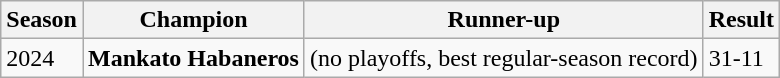<table class="wikitable">
<tr>
<th>Season</th>
<th>Champion</th>
<th>Runner-up</th>
<th>Result</th>
</tr>
<tr>
<td>2024</td>
<td><strong>Mankato Habaneros</strong></td>
<td>(no playoffs, best regular-season record)</td>
<td>31-11</td>
</tr>
</table>
